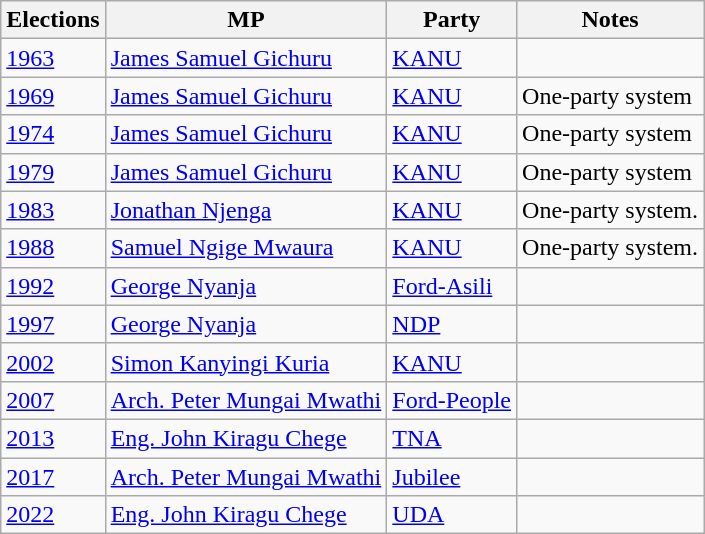<table class="wikitable">
<tr>
<th>Elections</th>
<th>MP </th>
<th>Party</th>
<th>Notes</th>
</tr>
<tr>
<td><a href='#'>1963</a></td>
<td><a href='#'>James Samuel Gichuru</a></td>
<td><a href='#'>KANU</a></td>
<td></td>
</tr>
<tr>
<td><a href='#'>1969</a></td>
<td><a href='#'>James Samuel Gichuru</a></td>
<td><a href='#'>KANU</a></td>
<td>One-party system</td>
</tr>
<tr>
<td><a href='#'>1974</a></td>
<td><a href='#'>James Samuel Gichuru</a></td>
<td><a href='#'>KANU</a></td>
<td>One-party system</td>
</tr>
<tr>
<td><a href='#'>1979</a></td>
<td><a href='#'>James Samuel Gichuru</a></td>
<td><a href='#'>KANU</a></td>
<td>One-party system</td>
</tr>
<tr>
<td><a href='#'>1983</a></td>
<td><a href='#'>Jonathan Njenga</a></td>
<td><a href='#'>KANU</a></td>
<td>One-party system.</td>
</tr>
<tr>
<td><a href='#'>1988</a></td>
<td><a href='#'>Samuel Ngige Mwaura</a></td>
<td><a href='#'>KANU</a></td>
<td>One-party system.</td>
</tr>
<tr>
<td><a href='#'>1992</a></td>
<td><a href='#'>George Nyanja</a></td>
<td><a href='#'>Ford-Asili</a></td>
<td></td>
</tr>
<tr>
<td><a href='#'>1997</a></td>
<td><a href='#'>George Nyanja</a></td>
<td><a href='#'>NDP</a></td>
<td></td>
</tr>
<tr>
<td><a href='#'>2002</a></td>
<td><a href='#'>Simon Kanyingi Kuria</a></td>
<td><a href='#'>KANU</a></td>
<td></td>
</tr>
<tr>
<td><a href='#'>2007</a></td>
<td><a href='#'>Arch. Peter Mungai Mwathi</a></td>
<td><a href='#'>Ford-People</a></td>
<td></td>
</tr>
<tr>
<td><a href='#'>2013</a></td>
<td><a href='#'>Eng. John Kiragu Chege</a></td>
<td><a href='#'>TNA</a></td>
<td></td>
</tr>
<tr>
<td><a href='#'>2017</a></td>
<td><a href='#'>Arch. Peter Mungai Mwathi</a></td>
<td><a href='#'>Jubilee</a></td>
<td></td>
</tr>
<tr>
<td><a href='#'>2022</a></td>
<td><a href='#'>Eng. John Kiragu Chege</a></td>
<td><a href='#'>UDA</a></td>
<td></td>
</tr>
</table>
